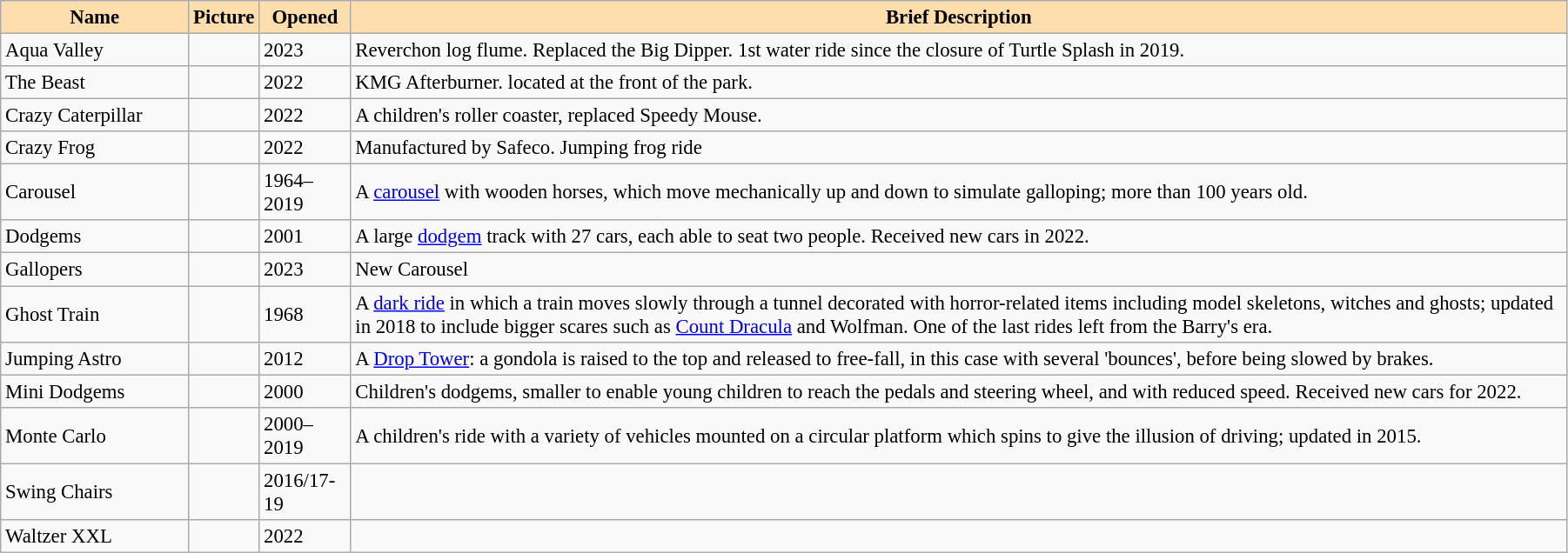<table class="wikitable sortable"  style="width:95%; font-size:95%;">
<tr>
<th style="background:#ffdead; width:12%;">Name</th>
<th style="background:#ffdead;">Picture</th>
<th style="background:#ffdead;">Opened</th>
<th style="background:#ffdead;">Brief Description</th>
</tr>
<tr>
<td>Aqua Valley</td>
<td></td>
<td>2023</td>
<td>Reverchon log flume. Replaced the Big Dipper. 1st water ride since the closure of Turtle Splash in 2019.</td>
</tr>
<tr>
<td>The Beast</td>
<td></td>
<td>2022</td>
<td>KMG Afterburner. located at the front of the park.</td>
</tr>
<tr>
<td>Crazy Caterpillar</td>
<td></td>
<td>2022</td>
<td>A children's roller coaster, replaced Speedy Mouse.</td>
</tr>
<tr>
<td>Crazy Frog</td>
<td></td>
<td>2022</td>
<td>Manufactured by Safeco. Jumping frog ride</td>
</tr>
<tr>
<td>Carousel</td>
<td></td>
<td>1964–2019</td>
<td>A <a href='#'>carousel</a> with wooden horses, which move mechanically up and down to simulate galloping; more than 100 years old.</td>
</tr>
<tr>
<td>Dodgems</td>
<td></td>
<td>2001</td>
<td>A large <a href='#'>dodgem</a> track with 27 cars, each able to seat two people. Received new cars in 2022.</td>
</tr>
<tr>
<td>Gallopers</td>
<td></td>
<td>2023</td>
<td>New Carousel</td>
</tr>
<tr>
<td>Ghost Train</td>
<td></td>
<td>1968</td>
<td>A <a href='#'>dark ride</a> in which a train moves slowly through a tunnel decorated with horror-related items including model skeletons, witches and ghosts; updated in 2018 to include bigger scares such as <a href='#'>Count Dracula</a> and Wolfman. One of the last rides left from the Barry's era.</td>
</tr>
<tr>
<td>Jumping Astro</td>
<td></td>
<td>2012</td>
<td>A <a href='#'>Drop Tower</a>: a gondola is raised to the top and released to free-fall, in this case with several 'bounces', before being slowed by brakes.</td>
</tr>
<tr>
<td>Mini Dodgems</td>
<td></td>
<td>2000</td>
<td>Children's dodgems, smaller to enable young children to reach the pedals and steering wheel, and with reduced speed. Received new cars for 2022.</td>
</tr>
<tr>
<td>Monte Carlo</td>
<td></td>
<td>2000–2019</td>
<td>A children's ride with a variety of vehicles mounted on a circular platform which spins to give the illusion of driving; updated in 2015.</td>
</tr>
<tr>
<td>Swing Chairs</td>
<td></td>
<td>2016/17-19</td>
<td></td>
</tr>
<tr>
<td>Waltzer XXL</td>
<td></td>
<td>2022</td>
<td></td>
</tr>
</table>
